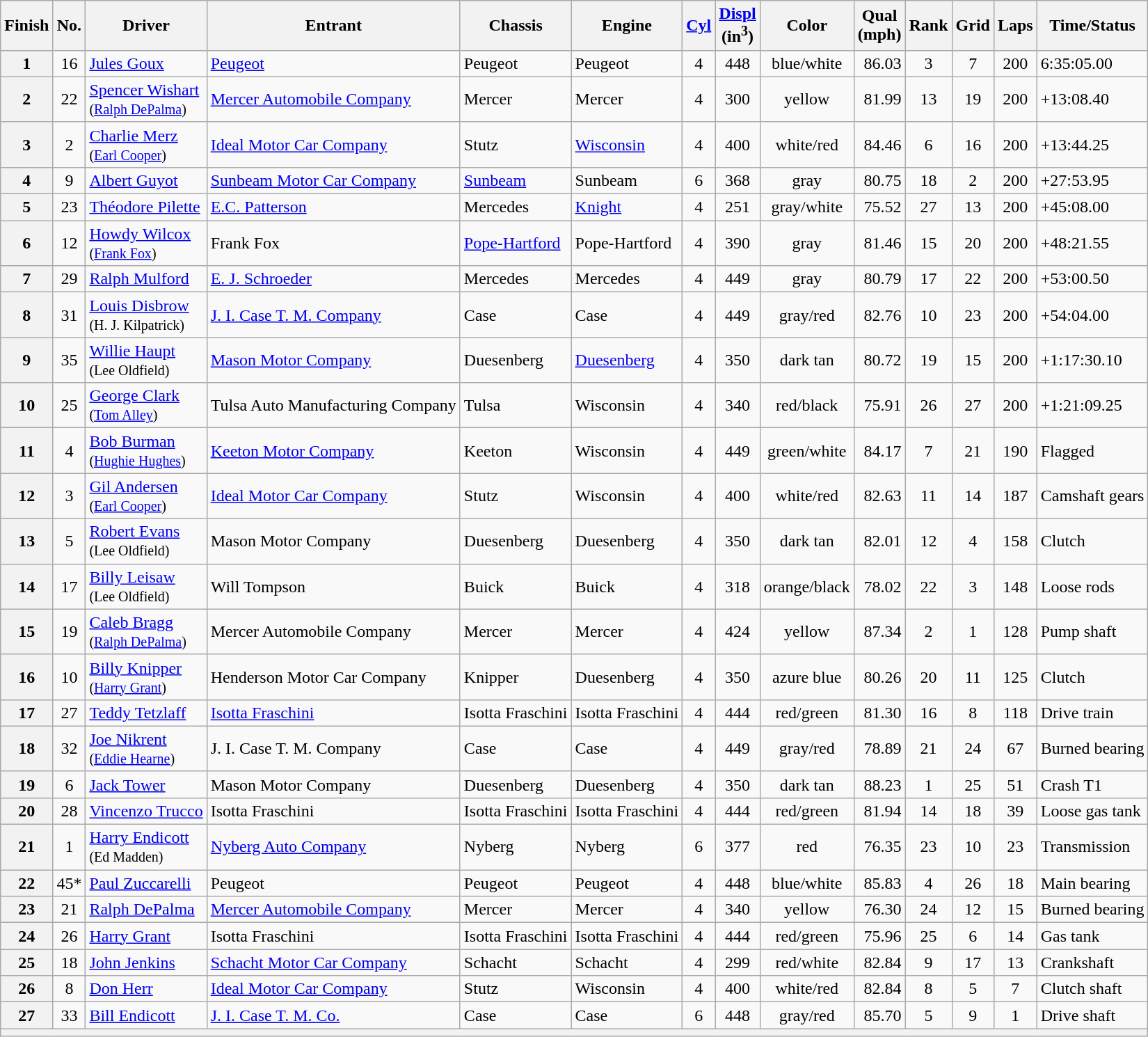<table class="wikitable">
<tr>
<th>Finish</th>
<th>No.</th>
<th>Driver</th>
<th>Entrant</th>
<th>Chassis</th>
<th>Engine</th>
<th><a href='#'>Cyl</a></th>
<th><a href='#'>Displ</a><br>(in<sup>3</sup>)</th>
<th>Color</th>
<th>Qual<br>(mph)</th>
<th>Rank</th>
<th>Grid</th>
<th>Laps</th>
<th>Time/Status</th>
</tr>
<tr>
<th>1</th>
<td align=center>16</td>
<td> <a href='#'>Jules Goux</a> <strong></strong></td>
<td><a href='#'>Peugeot</a></td>
<td>Peugeot</td>
<td>Peugeot</td>
<td align=center>4</td>
<td align=center>448</td>
<td align=center>blue/white</td>
<td align=right>86.03</td>
<td align=center>3</td>
<td align=center>7</td>
<td align=center>200</td>
<td>6:35:05.00</td>
</tr>
<tr>
<th>2</th>
<td align=center>22</td>
<td> <a href='#'>Spencer Wishart</a><br><small>(<a href='#'>Ralph DePalma</a>)</small></td>
<td><a href='#'>Mercer Automobile Company</a></td>
<td>Mercer</td>
<td>Mercer</td>
<td align=center>4</td>
<td align=center>300</td>
<td align=center>yellow</td>
<td align=right>81.99</td>
<td align=center>13</td>
<td align=center>19</td>
<td align=center>200</td>
<td>+13:08.40</td>
</tr>
<tr>
<th>3</th>
<td align=center>2</td>
<td> <a href='#'>Charlie Merz</a><br><small>(<a href='#'>Earl Cooper</a>)</small></td>
<td><a href='#'>Ideal Motor Car Company</a></td>
<td>Stutz</td>
<td><a href='#'>Wisconsin</a></td>
<td align=center>4</td>
<td align=center>400</td>
<td align=center>white/red</td>
<td align=right>84.46</td>
<td align=center>6</td>
<td align=center>16</td>
<td align=center>200</td>
<td>+13:44.25</td>
</tr>
<tr>
<th>4</th>
<td align=center>9</td>
<td> <a href='#'>Albert Guyot</a> <strong></strong></td>
<td><a href='#'>Sunbeam Motor Car Company</a></td>
<td><a href='#'>Sunbeam</a></td>
<td>Sunbeam</td>
<td align=center>6</td>
<td align=center>368</td>
<td align=center>gray</td>
<td align=right>80.75</td>
<td align=center>18</td>
<td align=center>2</td>
<td align=center>200</td>
<td>+27:53.95</td>
</tr>
<tr>
<th>5</th>
<td align=center>23</td>
<td> <a href='#'>Théodore Pilette</a> <strong></strong></td>
<td><a href='#'>E.C. Patterson</a></td>
<td>Mercedes</td>
<td><a href='#'>Knight</a></td>
<td align=center>4</td>
<td align=center>251</td>
<td align=center>gray/white</td>
<td align=right>75.52</td>
<td align=center>27</td>
<td align=center>13</td>
<td align=center>200</td>
<td>+45:08.00</td>
</tr>
<tr>
<th>6</th>
<td align=center>12</td>
<td> <a href='#'>Howdy Wilcox</a><br><small>(<a href='#'>Frank Fox</a>)</small></td>
<td>Frank Fox</td>
<td><a href='#'>Pope-Hartford</a></td>
<td>Pope-Hartford</td>
<td align=center>4</td>
<td align=center>390</td>
<td align=center>gray</td>
<td align=right>81.46</td>
<td align=center>15</td>
<td align=center>20</td>
<td align=center>200</td>
<td>+48:21.55</td>
</tr>
<tr>
<th>7</th>
<td align=center>29</td>
<td> <a href='#'>Ralph Mulford</a></td>
<td><a href='#'>E. J. Schroeder</a></td>
<td>Mercedes</td>
<td>Mercedes</td>
<td align=center>4</td>
<td align=center>449</td>
<td align=center>gray</td>
<td align=right>80.79</td>
<td align=center>17</td>
<td align=center>22</td>
<td align=center>200</td>
<td>+53:00.50</td>
</tr>
<tr>
<th>8</th>
<td align=center>31</td>
<td> <a href='#'>Louis Disbrow</a><br><small>(H. J. Kilpatrick)</small></td>
<td><a href='#'>J. I. Case T. M. Company</a></td>
<td>Case</td>
<td>Case</td>
<td align=center>4</td>
<td align=center>449</td>
<td align=center>gray/red</td>
<td align=right>82.76</td>
<td align=center>10</td>
<td align=center>23</td>
<td align=center>200</td>
<td>+54:04.00</td>
</tr>
<tr>
<th>9</th>
<td align=center>35</td>
<td> <a href='#'>Willie Haupt</a> <strong></strong><br><small>(Lee Oldfield)</small></td>
<td><a href='#'>Mason Motor Company</a></td>
<td>Duesenberg</td>
<td><a href='#'>Duesenberg</a></td>
<td align=center>4</td>
<td align=center>350</td>
<td align=center>dark tan</td>
<td align=right>80.72</td>
<td align=center>19</td>
<td align=center>15</td>
<td align=center>200</td>
<td>+1:17:30.10</td>
</tr>
<tr>
<th>10</th>
<td align=center>25</td>
<td> <a href='#'>George Clark</a> <strong></strong><br><small>(<a href='#'>Tom Alley</a>)</small></td>
<td>Tulsa Auto Manufacturing Company</td>
<td>Tulsa</td>
<td>Wisconsin</td>
<td align=center>4</td>
<td align=center>340</td>
<td align=center>red/black</td>
<td align=right>75.91</td>
<td align=center>26</td>
<td align=center>27</td>
<td align=center>200</td>
<td>+1:21:09.25</td>
</tr>
<tr>
<th>11</th>
<td align=center>4</td>
<td> <a href='#'>Bob Burman</a><br><small>(<a href='#'>Hughie Hughes</a>)</small></td>
<td><a href='#'>Keeton Motor Company</a></td>
<td>Keeton</td>
<td>Wisconsin</td>
<td align=center>4</td>
<td align=center>449</td>
<td align=center>green/white</td>
<td align=right>84.17</td>
<td align=center>7</td>
<td align=center>21</td>
<td align=center>190</td>
<td>Flagged</td>
</tr>
<tr>
<th>12</th>
<td align=center>3</td>
<td> <a href='#'>Gil Andersen</a><br><small>(<a href='#'>Earl Cooper</a>)</small></td>
<td><a href='#'>Ideal Motor Car Company</a></td>
<td>Stutz</td>
<td>Wisconsin</td>
<td align=center>4</td>
<td align=center>400</td>
<td align=center>white/red</td>
<td align=right>82.63</td>
<td align=center>11</td>
<td align=center>14</td>
<td align=center>187</td>
<td>Camshaft gears</td>
</tr>
<tr>
<th>13</th>
<td align=center>5</td>
<td> <a href='#'>Robert Evans</a> <strong></strong><br><small>(Lee Oldfield)</small></td>
<td>Mason Motor Company</td>
<td>Duesenberg</td>
<td>Duesenberg</td>
<td align=center>4</td>
<td align=center>350</td>
<td align=center>dark tan</td>
<td align=right>82.01</td>
<td align=center>12</td>
<td align=center>4</td>
<td align=center>158</td>
<td>Clutch</td>
</tr>
<tr>
<th>14</th>
<td align=center>17</td>
<td> <a href='#'>Billy Leisaw</a><br><small>(Lee Oldfield)</small></td>
<td>Will Tompson</td>
<td>Buick</td>
<td>Buick</td>
<td align=center>4</td>
<td align=center>318</td>
<td align=center>orange/black</td>
<td align=right>78.02</td>
<td align=center>22</td>
<td align=center>3</td>
<td align=center>148</td>
<td>Loose rods</td>
</tr>
<tr>
<th>15</th>
<td align=center>19</td>
<td> <a href='#'>Caleb Bragg</a><br><small>(<a href='#'>Ralph DePalma</a>)</small></td>
<td>Mercer Automobile Company</td>
<td>Mercer</td>
<td>Mercer</td>
<td align=center>4</td>
<td align=center>424</td>
<td align=center>yellow</td>
<td align=right>87.34</td>
<td align=center>2</td>
<td align=center>1</td>
<td align=center>128</td>
<td>Pump shaft</td>
</tr>
<tr>
<th>16</th>
<td align=center>10</td>
<td> <a href='#'>Billy Knipper</a><br><small>(<a href='#'>Harry Grant</a>)</small></td>
<td>Henderson Motor Car Company</td>
<td>Knipper</td>
<td>Duesenberg</td>
<td align=center>4</td>
<td align=center>350</td>
<td align=center>azure blue</td>
<td align=right>80.26</td>
<td align=center>20</td>
<td align=center>11</td>
<td align=center>125</td>
<td>Clutch</td>
</tr>
<tr>
<th>17</th>
<td align=center>27</td>
<td> <a href='#'>Teddy Tetzlaff</a></td>
<td><a href='#'>Isotta Fraschini</a></td>
<td>Isotta Fraschini</td>
<td>Isotta Fraschini</td>
<td align=center>4</td>
<td align=center>444</td>
<td align=center>red/green</td>
<td align=right>81.30</td>
<td align=center>16</td>
<td align=center>8</td>
<td align=center>118</td>
<td>Drive train</td>
</tr>
<tr>
<th>18</th>
<td align=center>32</td>
<td> <a href='#'>Joe Nikrent</a> <strong></strong><br><small>(<a href='#'>Eddie Hearne</a>)</small></td>
<td>J. I. Case T. M. Company</td>
<td>Case</td>
<td>Case</td>
<td align=center>4</td>
<td align=center>449</td>
<td align=center>gray/red</td>
<td align=right>78.89</td>
<td align=center>21</td>
<td align=center>24</td>
<td align=center>67</td>
<td>Burned bearing</td>
</tr>
<tr>
<th>19</th>
<td align=center>6</td>
<td> <a href='#'>Jack Tower</a></td>
<td>Mason Motor Company</td>
<td>Duesenberg</td>
<td>Duesenberg</td>
<td align=center>4</td>
<td align=center>350</td>
<td align=center>dark tan</td>
<td align=right>88.23</td>
<td align=center>1</td>
<td align=center>25</td>
<td align=center>51</td>
<td>Crash T1</td>
</tr>
<tr>
<th>20</th>
<td align=center>28</td>
<td> <a href='#'>Vincenzo Trucco</a> <strong></strong></td>
<td>Isotta Fraschini</td>
<td>Isotta Fraschini</td>
<td>Isotta Fraschini</td>
<td align=center>4</td>
<td align=center>444</td>
<td align=center>red/green</td>
<td align=right>81.94</td>
<td align=center>14</td>
<td align=center>18</td>
<td align=center>39</td>
<td>Loose gas tank</td>
</tr>
<tr>
<th>21</th>
<td align=center>1</td>
<td> <a href='#'>Harry Endicott</a><br><small>(Ed Madden)</small></td>
<td><a href='#'>Nyberg Auto Company</a></td>
<td>Nyberg</td>
<td>Nyberg</td>
<td align=center>6</td>
<td align=center>377</td>
<td align=center>red</td>
<td align=right>76.35</td>
<td align=center>23</td>
<td align=center>10</td>
<td align=center>23</td>
<td>Transmission</td>
</tr>
<tr>
<th>22</th>
<td align=center>45*</td>
<td> <a href='#'>Paul Zuccarelli</a> <strong></strong></td>
<td>Peugeot</td>
<td>Peugeot</td>
<td>Peugeot</td>
<td align=center>4</td>
<td align=center>448</td>
<td align=center>blue/white</td>
<td align=right>85.83</td>
<td align=center>4</td>
<td align=center>26</td>
<td align=center>18</td>
<td>Main bearing</td>
</tr>
<tr>
<th>23</th>
<td align=center>21</td>
<td> <a href='#'>Ralph DePalma</a></td>
<td><a href='#'>Mercer Automobile Company</a></td>
<td>Mercer</td>
<td>Mercer</td>
<td align=center>4</td>
<td align=center>340</td>
<td align=center>yellow</td>
<td align=right>76.30</td>
<td align=center>24</td>
<td align=center>12</td>
<td align=center>15</td>
<td>Burned bearing</td>
</tr>
<tr>
<th>24</th>
<td align=center>26</td>
<td> <a href='#'>Harry Grant</a></td>
<td>Isotta Fraschini</td>
<td>Isotta Fraschini</td>
<td>Isotta Fraschini</td>
<td align=center>4</td>
<td align=center>444</td>
<td align=center>red/green</td>
<td align=right>75.96</td>
<td align=center>25</td>
<td align=center>6</td>
<td align=center>14</td>
<td>Gas tank</td>
</tr>
<tr>
<th>25</th>
<td align=center>18</td>
<td> <a href='#'>John Jenkins</a></td>
<td><a href='#'>Schacht Motor Car Company</a></td>
<td>Schacht</td>
<td>Schacht</td>
<td align=center>4</td>
<td align=center>299</td>
<td align=center>red/white</td>
<td align=right>82.84</td>
<td align=center>9</td>
<td align=center>17</td>
<td align=center>13</td>
<td>Crankshaft</td>
</tr>
<tr>
<th>26</th>
<td align=center>8</td>
<td> <a href='#'>Don Herr</a> <strong></strong></td>
<td><a href='#'>Ideal Motor Car Company</a></td>
<td>Stutz</td>
<td>Wisconsin</td>
<td align=center>4</td>
<td align=center>400</td>
<td align=center>white/red</td>
<td align=right>82.84</td>
<td align=center>8</td>
<td align=center>5</td>
<td align=center>7</td>
<td>Clutch shaft</td>
</tr>
<tr>
<th>27</th>
<td align=center>33</td>
<td> <a href='#'>Bill Endicott</a></td>
<td><a href='#'>J. I. Case T. M. Co.</a></td>
<td>Case</td>
<td>Case</td>
<td align=center>6</td>
<td align=center>448</td>
<td align=center>gray/red</td>
<td align=right>85.70</td>
<td align=center>5</td>
<td align=center>9</td>
<td align=center>1</td>
<td>Drive shaft</td>
</tr>
<tr>
<th colspan="19"></th>
</tr>
</table>
